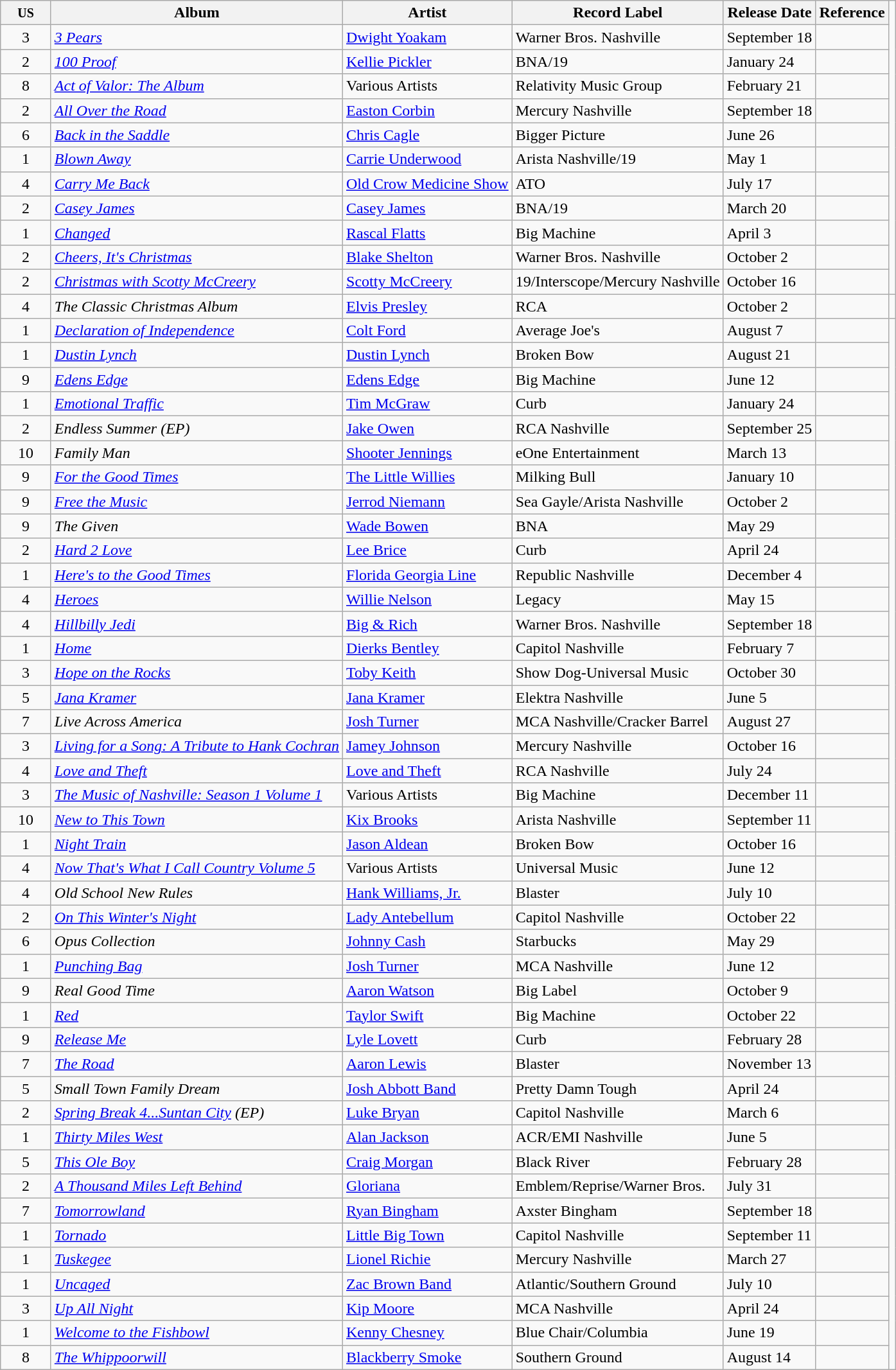<table class="wikitable sortable">
<tr>
<th width=45><small>US</small></th>
<th>Album</th>
<th>Artist</th>
<th>Record Label</th>
<th>Release Date</th>
<th>Reference</th>
</tr>
<tr>
<td align=center>3</td>
<td><em><a href='#'>3 Pears</a></em></td>
<td><a href='#'>Dwight Yoakam</a></td>
<td>Warner Bros. Nashville</td>
<td>September 18</td>
<td align=center></td>
</tr>
<tr>
<td align=center>2</td>
<td><em><a href='#'>100 Proof</a></em></td>
<td><a href='#'>Kellie Pickler</a></td>
<td>BNA/19</td>
<td>January 24</td>
<td align=center></td>
</tr>
<tr>
<td align=center>8</td>
<td><em><a href='#'>Act of Valor: The Album</a></em></td>
<td>Various Artists</td>
<td>Relativity Music Group</td>
<td>February 21</td>
<td align=center></td>
</tr>
<tr>
<td align=center>2</td>
<td><em><a href='#'>All Over the Road</a></em></td>
<td><a href='#'>Easton Corbin</a></td>
<td>Mercury Nashville</td>
<td>September 18</td>
<td align=center></td>
</tr>
<tr>
<td align=center>6</td>
<td><em><a href='#'>Back in the Saddle</a></em></td>
<td><a href='#'>Chris Cagle</a></td>
<td>Bigger Picture</td>
<td>June 26</td>
<td align=center></td>
</tr>
<tr>
<td align=center>1</td>
<td><em><a href='#'>Blown Away</a></em></td>
<td><a href='#'>Carrie Underwood</a></td>
<td>Arista Nashville/19</td>
<td>May 1</td>
<td align=center></td>
</tr>
<tr>
<td align=center>4</td>
<td><em><a href='#'>Carry Me Back</a></em></td>
<td><a href='#'>Old Crow Medicine Show</a></td>
<td>ATO</td>
<td>July 17</td>
<td align=center></td>
</tr>
<tr>
<td align=center>2</td>
<td><em><a href='#'>Casey James</a></em></td>
<td><a href='#'>Casey James</a></td>
<td>BNA/19</td>
<td>March 20</td>
<td align=center></td>
</tr>
<tr>
<td align=center>1</td>
<td><em><a href='#'>Changed</a></em></td>
<td><a href='#'>Rascal Flatts</a></td>
<td>Big Machine</td>
<td>April 3</td>
<td align=center></td>
</tr>
<tr>
<td align=center>2</td>
<td><em><a href='#'>Cheers, It's Christmas</a></em></td>
<td><a href='#'>Blake Shelton</a></td>
<td>Warner Bros. Nashville</td>
<td>October 2</td>
<td align=center></td>
</tr>
<tr>
<td align=center>2</td>
<td><em><a href='#'>Christmas with Scotty McCreery</a></em></td>
<td><a href='#'>Scotty McCreery</a></td>
<td>19/Interscope/Mercury Nashville</td>
<td>October 16</td>
<td align=center></td>
</tr>
<tr>
<td align=center>4</td>
<td><em>The Classic Christmas Album</em></td>
<td><a href='#'>Elvis Presley</a></td>
<td>RCA</td>
<td>October 2</td>
<td align=center></td>
<td></td>
</tr>
<tr>
<td align=center>1</td>
<td><em><a href='#'>Declaration of Independence</a></em></td>
<td><a href='#'>Colt Ford</a></td>
<td>Average Joe's</td>
<td>August 7</td>
<td align=center></td>
</tr>
<tr>
<td align=center>1</td>
<td><em><a href='#'>Dustin Lynch</a></em></td>
<td><a href='#'>Dustin Lynch</a></td>
<td>Broken Bow</td>
<td>August 21</td>
<td></td>
</tr>
<tr>
<td align=center>9</td>
<td><em><a href='#'>Edens Edge</a></em></td>
<td><a href='#'>Edens Edge</a></td>
<td>Big Machine</td>
<td>June 12</td>
<td align=center></td>
</tr>
<tr>
<td align=center>1</td>
<td><em><a href='#'>Emotional Traffic</a></em></td>
<td><a href='#'>Tim McGraw</a></td>
<td>Curb</td>
<td>January 24</td>
<td align=center></td>
</tr>
<tr>
<td align=center>2</td>
<td><em>Endless Summer (EP)</em></td>
<td><a href='#'>Jake Owen</a></td>
<td>RCA Nashville</td>
<td>September 25</td>
<td></td>
</tr>
<tr>
<td align=center>10</td>
<td><em>Family Man</em></td>
<td><a href='#'>Shooter Jennings</a></td>
<td>eOne Entertainment</td>
<td>March 13</td>
<td align=center></td>
</tr>
<tr>
<td align=center>9</td>
<td><em><a href='#'>For the Good Times</a></em></td>
<td><a href='#'>The Little Willies</a></td>
<td>Milking Bull</td>
<td>January 10</td>
<td align=center></td>
</tr>
<tr>
<td align=center>9</td>
<td><em><a href='#'>Free the Music</a></em></td>
<td><a href='#'>Jerrod Niemann</a></td>
<td>Sea Gayle/Arista Nashville</td>
<td>October 2</td>
<td align=center></td>
</tr>
<tr>
<td align=center>9</td>
<td><em>The Given</em></td>
<td><a href='#'>Wade Bowen</a></td>
<td>BNA</td>
<td>May 29</td>
<td></td>
</tr>
<tr>
<td align=center>2</td>
<td><em><a href='#'>Hard 2 Love</a></em></td>
<td><a href='#'>Lee Brice</a></td>
<td>Curb</td>
<td>April 24</td>
<td align=center></td>
</tr>
<tr>
<td align=center>1</td>
<td><em><a href='#'>Here's to the Good Times</a></em></td>
<td><a href='#'>Florida Georgia Line</a></td>
<td>Republic Nashville</td>
<td>December 4</td>
<td align=center></td>
</tr>
<tr>
<td align=center>4</td>
<td><em><a href='#'>Heroes</a></em></td>
<td><a href='#'>Willie Nelson</a></td>
<td>Legacy</td>
<td>May 15</td>
<td align=center></td>
</tr>
<tr>
<td align=center>4</td>
<td><em><a href='#'>Hillbilly Jedi</a></em></td>
<td><a href='#'>Big & Rich</a></td>
<td>Warner Bros. Nashville</td>
<td>September 18</td>
<td align=center></td>
</tr>
<tr>
<td align=center>1</td>
<td><em><a href='#'>Home</a></em></td>
<td><a href='#'>Dierks Bentley</a></td>
<td>Capitol Nashville</td>
<td>February 7</td>
<td align=center></td>
</tr>
<tr>
<td align=center>3</td>
<td><em><a href='#'>Hope on the Rocks</a></em></td>
<td><a href='#'>Toby Keith</a></td>
<td>Show Dog-Universal Music</td>
<td>October 30</td>
<td align=center></td>
</tr>
<tr>
<td align=center>5</td>
<td><em><a href='#'>Jana Kramer</a></em></td>
<td><a href='#'>Jana Kramer</a></td>
<td>Elektra Nashville</td>
<td>June 5</td>
<td align=center></td>
</tr>
<tr>
<td align=center>7</td>
<td><em>Live Across America</em></td>
<td><a href='#'>Josh Turner</a></td>
<td>MCA Nashville/Cracker Barrel</td>
<td>August 27</td>
<td></td>
</tr>
<tr>
<td align=center>3</td>
<td><em><a href='#'>Living for a Song: A Tribute to Hank Cochran</a></em></td>
<td><a href='#'>Jamey Johnson</a></td>
<td>Mercury Nashville</td>
<td>October 16</td>
<td align=center></td>
</tr>
<tr>
<td align=center>4</td>
<td><em><a href='#'>Love and Theft</a></em></td>
<td><a href='#'>Love and Theft</a></td>
<td>RCA Nashville</td>
<td>July 24</td>
<td align=center></td>
</tr>
<tr>
<td align=center>3</td>
<td><em><a href='#'>The Music of Nashville: Season 1 Volume 1</a></em></td>
<td>Various Artists</td>
<td>Big Machine</td>
<td>December 11</td>
<td align=center></td>
</tr>
<tr>
<td align=center>10</td>
<td><em><a href='#'>New to This Town</a></em></td>
<td><a href='#'>Kix Brooks</a></td>
<td>Arista Nashville</td>
<td>September 11</td>
<td align=center></td>
</tr>
<tr>
<td align=center>1</td>
<td><em><a href='#'>Night Train</a></em></td>
<td><a href='#'>Jason Aldean</a></td>
<td>Broken Bow</td>
<td>October 16</td>
<td align=center></td>
</tr>
<tr>
<td align=center>4</td>
<td><em><a href='#'>Now That's What I Call Country Volume 5</a></em></td>
<td>Various Artists</td>
<td>Universal Music</td>
<td>June 12</td>
<td></td>
</tr>
<tr>
<td align=center>4</td>
<td><em>Old School New Rules</em></td>
<td><a href='#'>Hank Williams, Jr.</a></td>
<td>Blaster</td>
<td>July 10</td>
<td align=center></td>
</tr>
<tr>
<td align=center>2</td>
<td><em><a href='#'>On This Winter's Night</a></em></td>
<td><a href='#'>Lady Antebellum</a></td>
<td>Capitol Nashville</td>
<td>October 22</td>
<td align=center></td>
</tr>
<tr>
<td align=center>6</td>
<td><em>Opus Collection</em></td>
<td><a href='#'>Johnny Cash</a></td>
<td>Starbucks</td>
<td>May 29</td>
<td></td>
</tr>
<tr>
<td align=center>1</td>
<td><em><a href='#'>Punching Bag</a></em></td>
<td><a href='#'>Josh Turner</a></td>
<td>MCA Nashville</td>
<td>June 12</td>
<td align=center></td>
</tr>
<tr>
<td align=center>9</td>
<td><em>Real Good Time</em></td>
<td><a href='#'>Aaron Watson</a></td>
<td>Big Label</td>
<td>October 9</td>
<td align=center></td>
</tr>
<tr>
<td align=center>1</td>
<td><em><a href='#'>Red</a></em></td>
<td><a href='#'>Taylor Swift</a></td>
<td>Big Machine</td>
<td>October 22</td>
<td align=center></td>
</tr>
<tr>
<td align=center>9</td>
<td><em><a href='#'>Release Me</a></em></td>
<td><a href='#'>Lyle Lovett</a></td>
<td>Curb</td>
<td>February 28</td>
<td align=center></td>
</tr>
<tr>
<td align=center>7</td>
<td><em><a href='#'>The Road</a></em></td>
<td><a href='#'>Aaron Lewis</a></td>
<td>Blaster</td>
<td>November 13</td>
<td align=center></td>
</tr>
<tr>
<td align=center>5</td>
<td><em>Small Town Family Dream</em></td>
<td><a href='#'>Josh Abbott Band</a></td>
<td>Pretty Damn Tough</td>
<td>April 24</td>
<td></td>
</tr>
<tr>
<td align=center>2</td>
<td><em><a href='#'>Spring Break 4...Suntan City</a> (EP)</em></td>
<td><a href='#'>Luke Bryan</a></td>
<td>Capitol Nashville</td>
<td>March 6</td>
<td></td>
</tr>
<tr>
<td align=center>1</td>
<td><em><a href='#'>Thirty Miles West</a></em></td>
<td><a href='#'>Alan Jackson</a></td>
<td>ACR/EMI Nashville</td>
<td>June 5</td>
<td align=center></td>
</tr>
<tr>
<td align=center>5</td>
<td><em><a href='#'>This Ole Boy</a></em></td>
<td><a href='#'>Craig Morgan</a></td>
<td>Black River</td>
<td>February 28</td>
<td align=center></td>
</tr>
<tr>
<td align=center>2</td>
<td><em><a href='#'>A Thousand Miles Left Behind</a></em></td>
<td><a href='#'>Gloriana</a></td>
<td>Emblem/Reprise/Warner Bros.</td>
<td>July 31</td>
<td></td>
</tr>
<tr>
<td align=center>7</td>
<td><em><a href='#'>Tomorrowland</a></em></td>
<td><a href='#'>Ryan Bingham</a></td>
<td>Axster Bingham</td>
<td>September 18</td>
<td align=center></td>
</tr>
<tr>
<td align=center>1</td>
<td><em><a href='#'>Tornado</a></em></td>
<td><a href='#'>Little Big Town</a></td>
<td>Capitol Nashville</td>
<td>September 11</td>
<td align=center></td>
</tr>
<tr>
<td align=center>1</td>
<td><em><a href='#'>Tuskegee</a></em></td>
<td><a href='#'>Lionel Richie</a></td>
<td>Mercury Nashville</td>
<td>March 27</td>
<td align=center></td>
</tr>
<tr>
<td align=center>1</td>
<td><em><a href='#'>Uncaged</a></em></td>
<td><a href='#'>Zac Brown Band</a></td>
<td>Atlantic/Southern Ground</td>
<td>July 10</td>
<td></td>
</tr>
<tr>
<td align=center>3</td>
<td><em><a href='#'>Up All Night</a></em></td>
<td><a href='#'>Kip Moore</a></td>
<td>MCA Nashville</td>
<td>April 24</td>
<td align=center></td>
</tr>
<tr>
<td align=center>1</td>
<td><em><a href='#'>Welcome to the Fishbowl</a></em></td>
<td><a href='#'>Kenny Chesney</a></td>
<td>Blue Chair/Columbia</td>
<td>June 19</td>
<td align=center></td>
</tr>
<tr>
<td align=center>8</td>
<td><em><a href='#'>The Whippoorwill</a></em></td>
<td><a href='#'>Blackberry Smoke</a></td>
<td>Southern Ground</td>
<td>August 14</td>
<td align=center></td>
</tr>
</table>
